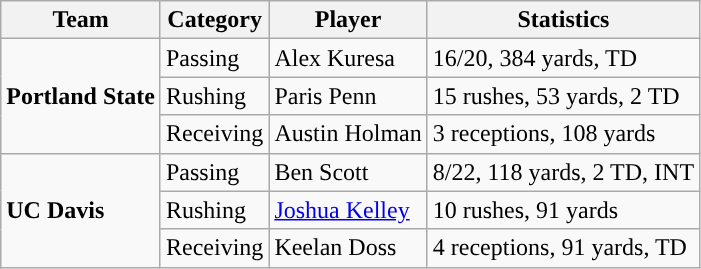<table class="wikitable" style="float: left;">
<tr>
<th>Team</th>
<th>Category</th>
<th>Player</th>
<th>Statistics</th>
</tr>
<tr>
<td rowspan=3><strong>Portland State</strong></td>
<td>Passing</td>
<td>Alex Kuresa</td>
<td>16/20, 384 yards, TD</td>
</tr>
<tr>
<td>Rushing</td>
<td>Paris Penn</td>
<td>15 rushes, 53 yards, 2 TD</td>
</tr>
<tr>
<td>Receiving</td>
<td>Austin Holman</td>
<td>3 receptions, 108 yards</td>
</tr>
<tr>
<td rowspan=3><strong>UC Davis</strong></td>
<td>Passing</td>
<td>Ben Scott</td>
<td>8/22, 118 yards, 2 TD, INT</td>
</tr>
<tr>
<td>Rushing</td>
<td><a href='#'>Joshua Kelley</a></td>
<td>10 rushes, 91 yards</td>
</tr>
<tr>
<td>Receiving</td>
<td>Keelan Doss</td>
<td>4 receptions, 91 yards, TD</td>
</tr>
</table>
